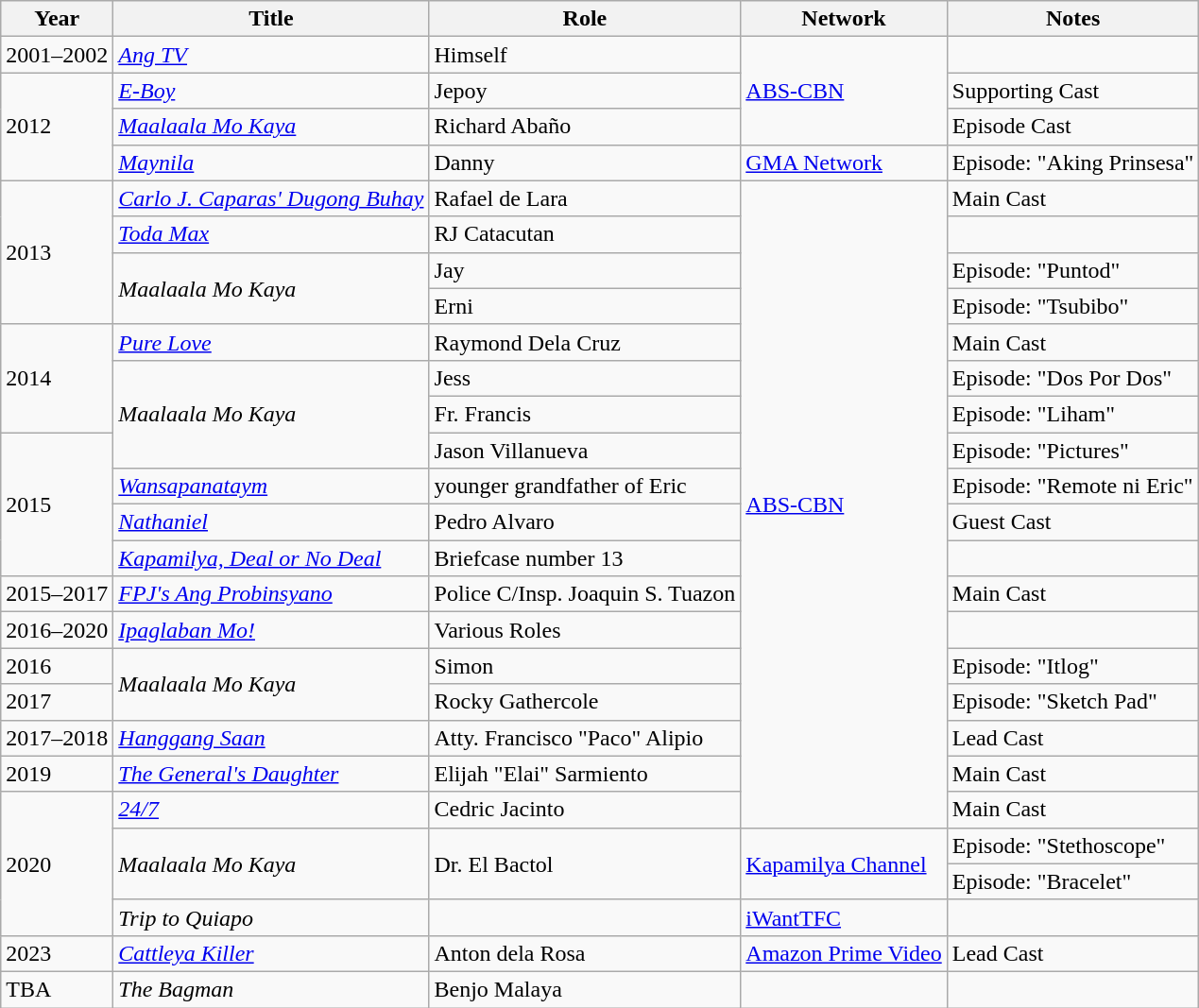<table class="wikitable sortable" >
<tr>
<th>Year</th>
<th>Title</th>
<th>Role</th>
<th>Network</th>
<th>Notes</th>
</tr>
<tr>
<td>2001–2002</td>
<td><em><a href='#'>Ang TV</a></em></td>
<td>Himself</td>
<td rowspan="3"><a href='#'>ABS-CBN</a></td>
<td></td>
</tr>
<tr>
<td rowspan="3">2012</td>
<td><em><a href='#'>E-Boy</a></em></td>
<td>Jepoy</td>
<td>Supporting Cast</td>
</tr>
<tr>
<td><em><a href='#'>Maalaala Mo Kaya</a></em></td>
<td>Richard Abaño</td>
<td>Episode Cast</td>
</tr>
<tr>
<td><em><a href='#'>Maynila</a></em></td>
<td>Danny</td>
<td><a href='#'>GMA Network</a></td>
<td>Episode: "Aking Prinsesa"</td>
</tr>
<tr>
<td rowspan="4">2013</td>
<td><em><a href='#'>Carlo J. Caparas' Dugong Buhay</a></em></td>
<td>Rafael de Lara</td>
<td rowspan="18"><a href='#'>ABS-CBN</a></td>
<td>Main Cast</td>
</tr>
<tr>
<td><em><a href='#'>Toda Max</a></em></td>
<td>RJ Catacutan</td>
<td></td>
</tr>
<tr>
<td rowspan="2"><em>Maalaala Mo Kaya</em></td>
<td>Jay</td>
<td>Episode: "Puntod"</td>
</tr>
<tr>
<td>Erni</td>
<td>Episode: "Tsubibo"</td>
</tr>
<tr>
<td rowspan="3">2014</td>
<td><em><a href='#'>Pure Love</a></em></td>
<td>Raymond Dela Cruz</td>
<td>Main Cast</td>
</tr>
<tr>
<td rowspan="3"><em>Maalaala Mo Kaya</em></td>
<td>Jess</td>
<td>Episode: "Dos Por Dos"</td>
</tr>
<tr>
<td>Fr. Francis</td>
<td>Episode: "Liham"</td>
</tr>
<tr>
<td rowspan="4">2015</td>
<td>Jason Villanueva</td>
<td>Episode: "Pictures"</td>
</tr>
<tr>
<td><em><a href='#'>Wansapanataym</a></em></td>
<td>younger grandfather of Eric</td>
<td>Episode: "Remote ni Eric"</td>
</tr>
<tr>
<td><em><a href='#'>Nathaniel</a></em></td>
<td>Pedro Alvaro</td>
<td>Guest Cast</td>
</tr>
<tr>
<td><em><a href='#'>Kapamilya, Deal or No Deal</a></em></td>
<td>Briefcase number 13</td>
<td></td>
</tr>
<tr>
<td>2015–2017</td>
<td><em><a href='#'>FPJ's Ang Probinsyano</a></em></td>
<td>Police C/Insp. Joaquin S. Tuazon</td>
<td>Main Cast</td>
</tr>
<tr>
<td>2016–2020</td>
<td><em><a href='#'>Ipaglaban Mo!</a></em></td>
<td>Various Roles</td>
<td></td>
</tr>
<tr>
<td>2016</td>
<td rowspan="2"><em>Maalaala Mo Kaya</em></td>
<td>Simon</td>
<td>Episode: "Itlog"</td>
</tr>
<tr>
<td>2017</td>
<td>Rocky Gathercole</td>
<td>Episode: "Sketch Pad"</td>
</tr>
<tr>
<td>2017–2018</td>
<td><em><a href='#'>Hanggang Saan</a></em></td>
<td>Atty. Francisco "Paco" Alipio</td>
<td>Lead Cast</td>
</tr>
<tr>
<td>2019</td>
<td><em><a href='#'>The General's Daughter</a></em></td>
<td>Elijah "Elai" Sarmiento</td>
<td>Main Cast</td>
</tr>
<tr>
<td rowspan="4">2020</td>
<td><em><a href='#'>24/7</a></em></td>
<td>Cedric Jacinto</td>
<td>Main Cast</td>
</tr>
<tr>
<td rowspan="2"><em>Maalaala Mo Kaya</em></td>
<td rowspan="2">Dr. El Bactol</td>
<td rowspan="2"><a href='#'>Kapamilya Channel</a></td>
<td>Episode: "Stethoscope"</td>
</tr>
<tr>
<td>Episode: "Bracelet"</td>
</tr>
<tr>
<td><em>Trip to Quiapo</em></td>
<td></td>
<td><a href='#'>iWantTFC</a></td>
<td></td>
</tr>
<tr>
<td>2023</td>
<td><em><a href='#'>Cattleya Killer</a></em></td>
<td>Anton dela Rosa</td>
<td><a href='#'>Amazon Prime Video</a></td>
<td>Lead Cast</td>
</tr>
<tr>
<td>TBA</td>
<td><em>The Bagman</em></td>
<td>Benjo Malaya</td>
<td></td>
<td></td>
</tr>
</table>
